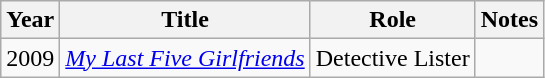<table class="wikitable sortable">
<tr>
<th>Year</th>
<th>Title</th>
<th>Role</th>
<th>Notes</th>
</tr>
<tr>
<td>2009</td>
<td><em><a href='#'>My Last Five Girlfriends</a></em></td>
<td>Detective Lister</td>
</tr>
</table>
